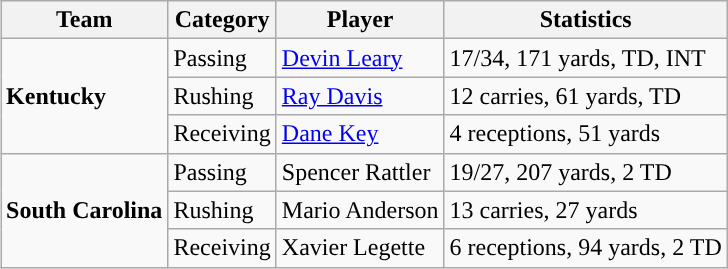<table class="wikitable" style="float: right;">
<tr>
<th>Team</th>
<th>Category</th>
<th>Player</th>
<th>Statistics</th>
</tr>
<tr>
<td rowspan=3><strong>Kentucky</strong></td>
<td>Passing</td>
<td><a href='#'>Devin Leary</a></td>
<td>17/34, 171 yards, TD, INT</td>
</tr>
<tr>
<td>Rushing</td>
<td><a href='#'>Ray Davis</a></td>
<td>12 carries, 61 yards, TD</td>
</tr>
<tr>
<td>Receiving</td>
<td><a href='#'>Dane Key</a></td>
<td>4 receptions, 51 yards</td>
</tr>
<tr>
<td rowspan=3><strong>South Carolina</strong></td>
<td>Passing</td>
<td>Spencer Rattler</td>
<td>19/27, 207 yards, 2 TD</td>
</tr>
<tr>
<td>Rushing</td>
<td>Mario Anderson</td>
<td>13 carries, 27 yards</td>
</tr>
<tr>
<td>Receiving</td>
<td>Xavier Legette</td>
<td>6 receptions, 94 yards, 2 TD</td>
</tr>
</table>
